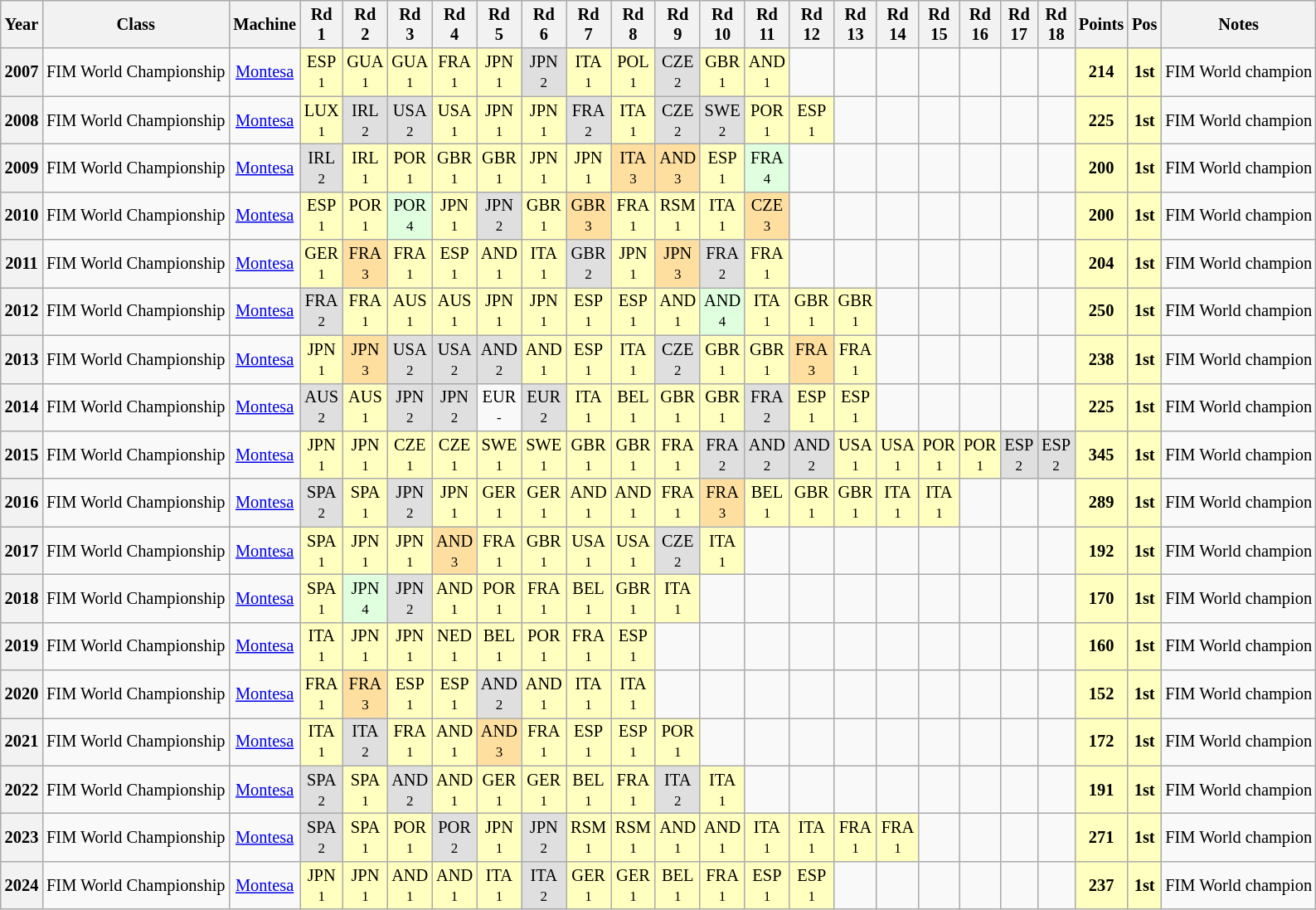<table class="wikitable" style="font-size: 85%; text-align:center">
<tr valign="top">
<th valign="middle">Year</th>
<th valign="middle">Class</th>
<th valign="middle">Machine</th>
<th>Rd<br>1</th>
<th>Rd<br>2</th>
<th>Rd<br>3</th>
<th>Rd<br>4</th>
<th>Rd<br>5</th>
<th>Rd<br>6</th>
<th>Rd<br>7</th>
<th>Rd<br>8</th>
<th>Rd<br>9</th>
<th>Rd<br>10</th>
<th>Rd<br>11</th>
<th>Rd<br>12</th>
<th>Rd<br>13</th>
<th>Rd<br>14</th>
<th>Rd<br>15</th>
<th>Rd<br>16</th>
<th>Rd<br>17</th>
<th>Rd<br>18</th>
<th valign="middle">Points</th>
<th valign="middle">Pos</th>
<th valign="middle">Notes</th>
</tr>
<tr>
<th>2007</th>
<td align="left">FIM World Championship</td>
<td><a href='#'>Montesa</a></td>
<td style="background:#FFFFBF;">ESP<br><small>1</small></td>
<td style="background:#FFFFBF;">GUA<br><small>1</small></td>
<td style="background:#FFFFBF;">GUA<br><small>1</small></td>
<td style="background:#FFFFBF;">FRA<br><small>1</small></td>
<td style="background:#FFFFBF;">JPN<br><small>1</small></td>
<td style="background:#DFDFDF;">JPN<br><small>2</small></td>
<td style="background:#FFFFBF;">ITA<br><small>1</small></td>
<td style="background:#FFFFBF;">POL<br><small>1</small></td>
<td style="background:#DFDFDF;">CZE<br><small>2</small></td>
<td style="background:#FFFFBF;">GBR<br><small>1</small></td>
<td style="background:#FFFFBF;">AND<br><small>1</small></td>
<td></td>
<td></td>
<td></td>
<td></td>
<td></td>
<td></td>
<td></td>
<td style="background:#FFFFBF;"><strong>214</strong></td>
<td style="background:#FFFFBF;"><strong> 1st</strong></td>
<td>FIM World champion</td>
</tr>
<tr>
<th>2008</th>
<td align="left">FIM World Championship</td>
<td><a href='#'>Montesa</a></td>
<td style="background:#FFFFBF;">LUX<br><small>1</small></td>
<td style="background:#DFDFDF;">IRL<br><small>2</small></td>
<td style="background:#DFDFDF;">USA<br><small>2</small></td>
<td style="background:#FFFFBF;">USA<br><small>1</small></td>
<td style="background:#FFFFBF;">JPN<br><small>1</small></td>
<td style="background:#FFFFBF;">JPN<br><small>1</small></td>
<td style="background:#DFDFDF;">FRA<br><small>2</small></td>
<td style="background:#FFFFBF;">ITA<br><small>1</small></td>
<td style="background:#DFDFDF;">CZE<br><small>2</small></td>
<td style="background:#DFDFDF;">SWE<br><small>2</small></td>
<td style="background:#FFFFBF;">POR<br><small>1</small></td>
<td style="background:#FFFFBF;">ESP<br><small>1</small></td>
<td></td>
<td></td>
<td></td>
<td></td>
<td></td>
<td></td>
<td style="background:#FFFFBF;"><strong>225</strong></td>
<td style="background:#FFFFBF;"><strong>1st</strong></td>
<td>FIM World champion</td>
</tr>
<tr>
<th>2009</th>
<td align="left">FIM World Championship</td>
<td><a href='#'>Montesa</a></td>
<td style="background:#DFDFDF;">IRL<br><small>2</small></td>
<td style="background:#FFFFBF;">IRL<br><small>1</small></td>
<td style="background:#FFFFBF;">POR<br><small>1</small></td>
<td style="background:#FFFFBF;">GBR<br><small>1</small></td>
<td style="background:#FFFFBF;">GBR<br><small>1</small></td>
<td style="background:#FFFFBF;">JPN<br><small>1</small></td>
<td style="background:#FFFFBF;">JPN<br><small>1</small></td>
<td style="background:#FFDF9F;">ITA<br><small>3</small></td>
<td style="background:#FFDF9F;">AND<br><small>3</small></td>
<td style="background:#FFFFBF;">ESP<br><small>1</small></td>
<td style="background:#DFFFDF;">FRA<br><small>4</small></td>
<td></td>
<td></td>
<td></td>
<td></td>
<td></td>
<td></td>
<td></td>
<td style="background:#FFFFBF;"><strong>200</strong></td>
<td style="background:#FFFFBF;"><strong>1st</strong></td>
<td>FIM World champion</td>
</tr>
<tr>
<th>2010</th>
<td align="left">FIM World Championship</td>
<td><a href='#'>Montesa</a></td>
<td style="background:#FFFFBF;">ESP<br><small>1</small></td>
<td style="background:#FFFFBF;">POR<br><small>1</small></td>
<td style="background:#DFFFDF;">POR<br><small>4</small></td>
<td style="background:#FFFFBF;">JPN<br><small>1</small></td>
<td style="background:#DFDFDF;">JPN<br><small>2</small></td>
<td style="background:#FFFFBF;">GBR<br><small>1</small></td>
<td style="background:#FFDF9F;">GBR<br><small>3</small></td>
<td style="background:#FFFFBF;">FRA<br><small>1</small></td>
<td style="background:#FFFFBF;">RSM<br><small>1</small></td>
<td style="background:#FFFFBF;">ITA<br><small>1</small></td>
<td style="background:#FFDF9F;">CZE<br><small>3</small></td>
<td></td>
<td></td>
<td></td>
<td></td>
<td></td>
<td></td>
<td></td>
<td style="background:#FFFFBF;"><strong>200</strong></td>
<td style="background:#FFFFBF;"><strong>1st</strong></td>
<td>FIM World champion</td>
</tr>
<tr>
<th>2011</th>
<td align="left">FIM World Championship</td>
<td><a href='#'>Montesa</a></td>
<td style="background:#FFFFBF;">GER<br><small>1</small></td>
<td style="background:#FFDF9F;">FRA<br><small>3</small></td>
<td style="background:#FFFFBF;">FRA<br><small>1</small></td>
<td style="background:#FFFFBF;">ESP<br><small>1</small></td>
<td style="background:#FFFFBF;">AND<br><small>1</small></td>
<td style="background:#FFFFBF;">ITA<br><small>1</small></td>
<td style="background:#DFDFDF;">GBR<br><small>2</small></td>
<td style="background:#FFFFBF;">JPN<br><small>1</small></td>
<td style="background:#FFDF9F;">JPN<br><small>3</small></td>
<td style="background:#DFDFDF;">FRA<br><small>2</small></td>
<td style="background:#FFFFBF;">FRA<br><small>1</small></td>
<td></td>
<td></td>
<td></td>
<td></td>
<td></td>
<td></td>
<td></td>
<td style="background:#FFFFBF;"><strong>204</strong></td>
<td style="background:#FFFFBF;"><strong>1st</strong></td>
<td>FIM World champion</td>
</tr>
<tr>
<th>2012</th>
<td align="left">FIM World Championship</td>
<td><a href='#'>Montesa</a></td>
<td style="background:#DFDFDF;">FRA<br><small>2</small></td>
<td style="background:#FFFFBF;">FRA<br><small>1</small></td>
<td style="background:#FFFFBF;">AUS<br><small>1</small></td>
<td style="background:#FFFFBF;">AUS<br><small>1</small></td>
<td style="background:#FFFFBF;">JPN<br><small>1</small></td>
<td style="background:#FFFFBF;">JPN<br><small>1</small></td>
<td style="background:#FFFFBF;">ESP<br><small>1</small></td>
<td style="background:#FFFFBF;">ESP<br><small>1</small></td>
<td style="background:#FFFFBF;">AND<br><small>1</small></td>
<td style="background:#DFFFDF;">AND<br><small>4</small></td>
<td style="background:#FFFFBF;">ITA<br><small>1</small></td>
<td style="background:#FFFFBF;">GBR<br><small>1</small></td>
<td style="background:#FFFFBF;">GBR<br><small>1</small></td>
<td></td>
<td></td>
<td></td>
<td></td>
<td></td>
<td style="background:#FFFFBF;"><strong>250</strong></td>
<td style="background:#FFFFBF;"><strong>1st</strong></td>
<td>FIM World champion</td>
</tr>
<tr>
<th>2013</th>
<td align="left">FIM World Championship</td>
<td><a href='#'>Montesa</a></td>
<td style="background:#FFFFBF;">JPN<br><small>1</small></td>
<td style="background:#FFDF9F;">JPN<br><small>3</small></td>
<td style="background:#DFDFDF;">USA<br><small>2</small></td>
<td style="background:#DFDFDF;">USA<br><small>2</small></td>
<td style="background:#DFDFDF;">AND<br><small>2</small></td>
<td style="background:#FFFFBF;">AND<br><small>1</small></td>
<td style="background:#FFFFBF;">ESP<br><small>1</small></td>
<td style="background:#FFFFBF;">ITA<br><small>1</small></td>
<td style="background:#DFDFDF;">CZE<br><small>2</small></td>
<td style="background:#FFFFBF;">GBR<br><small>1</small></td>
<td style="background:#FFFFBF;">GBR<br><small>1</small></td>
<td style="background:#FFDF9F;">FRA<br><small>3</small></td>
<td style="background:#FFFFBF;">FRA<br><small>1</small></td>
<td></td>
<td></td>
<td></td>
<td></td>
<td></td>
<td style="background:#FFFFBF;"><strong>238</strong></td>
<td style="background:#FFFFBF;"><strong>1st</strong></td>
<td>FIM World champion</td>
</tr>
<tr>
<th>2014</th>
<td align="left">FIM World Championship</td>
<td><a href='#'>Montesa</a></td>
<td style="background:#DFDFDF;">AUS<br><small>2</small></td>
<td style="background:#FFFFBF;">AUS<br><small>1</small></td>
<td style="background:#DFDFDF;">JPN<br><small>2</small></td>
<td style="background:#DFDFDF;">JPN<br><small>2</small></td>
<td>EUR<br><small>-</small></td>
<td style="background:#DFDFDF;">EUR<br><small>2</small></td>
<td style="background:#FFFFBF;">ITA<br><small>1</small></td>
<td style="background:#FFFFBF;">BEL<br><small>1</small></td>
<td style="background:#FFFFBF;">GBR<br><small>1</small></td>
<td style="background:#FFFFBF;">GBR<br><small>1</small></td>
<td style="background:#DFDFDF;">FRA<br><small>2</small></td>
<td style="background:#FFFFBF;">ESP<br><small>1</small></td>
<td style="background:#FFFFBF;">ESP<br><small>1</small></td>
<td></td>
<td></td>
<td></td>
<td></td>
<td></td>
<td style="background:#FFFFBF;"><strong>225</strong></td>
<td style="background:#FFFFBF;"><strong>1st</strong></td>
<td>FIM World champion</td>
</tr>
<tr>
<th>2015</th>
<td align="left">FIM World Championship</td>
<td><a href='#'>Montesa</a></td>
<td style="background:#FFFFBF;">JPN<br><small>1</small></td>
<td style="background:#FFFFBF;">JPN<br><small>1</small></td>
<td style="background:#FFFFBF;">CZE<br><small>1</small></td>
<td style="background:#FFFFBF;">CZE<br><small>1</small></td>
<td style="background:#FFFFBF;">SWE<br><small>1</small></td>
<td style="background:#FFFFBF;">SWE<br><small>1</small></td>
<td style="background:#FFFFBF;">GBR<br><small>1</small></td>
<td style="background:#FFFFBF;">GBR<br><small>1</small></td>
<td style="background:#FFFFBF;">FRA<br><small>1</small></td>
<td style="background:#DFDFDF;">FRA<br><small>2</small></td>
<td style="background:#DFDFDF;">AND<br><small>2</small></td>
<td style="background:#DFDFDF;">AND<br><small>2</small></td>
<td style="background:#FFFFBF;">USA<br><small>1</small></td>
<td style="background:#FFFFBF;">USA<br><small>1</small></td>
<td style="background:#FFFFBF;">POR<br><small>1</small></td>
<td style="background:#FFFFBF;">POR<br><small>1</small></td>
<td style="background:#DFDFDF;">ESP<br><small>2</small></td>
<td style="background:#DFDFDF;">ESP<br><small>2</small></td>
<td style="background:#FFFFBF;"><strong>345</strong></td>
<td style="background:#FFFFBF;"><strong>1st</strong></td>
<td>FIM World champion</td>
</tr>
<tr>
<th>2016</th>
<td align="left">FIM World Championship</td>
<td><a href='#'>Montesa</a></td>
<td style="background:#DFDFDF;">SPA<br><small>2</small></td>
<td style="background:#FFFFBF;">SPA<br><small>1</small></td>
<td style="background:#DFDFDF;">JPN<br><small>2</small></td>
<td style="background:#FFFFBF;">JPN<br><small>1</small></td>
<td style="background:#FFFFBF;">GER<br><small>1</small></td>
<td style="background:#FFFFBF;">GER<br><small>1</small></td>
<td style="background:#FFFFBF;">AND<br><small>1</small></td>
<td style="background:#FFFFBF;">AND<br><small>1</small></td>
<td style="background:#FFFFBF;">FRA<br><small>1</small></td>
<td style="background:#FFDF9F;">FRA<br><small>3</small></td>
<td style="background:#FFFFBF;">BEL<br><small>1</small></td>
<td style="background:#FFFFBF;">GBR<br><small>1</small></td>
<td style="background:#FFFFBF;">GBR<br><small>1</small></td>
<td style="background:#FFFFBF;">ITA<br><small>1</small></td>
<td style="background:#FFFFBF;">ITA<br><small>1</small></td>
<td></td>
<td></td>
<td></td>
<td style="background:#FFFFBF;"><strong>289</strong></td>
<td style="background:#FFFFBF;"><strong>1st</strong></td>
<td>FIM World champion</td>
</tr>
<tr>
<th>2017</th>
<td align="left">FIM World Championship</td>
<td><a href='#'>Montesa</a></td>
<td style="background:#FFFFBF;">SPA<br><small>1</small></td>
<td style="background:#FFFFBF;">JPN<br><small>1</small></td>
<td style="background:#FFFFBF;">JPN<br><small>1</small></td>
<td style="background:#FFDF9F;">AND<br><small>3</small></td>
<td style="background:#FFFFBF;">FRA<br><small>1</small></td>
<td style="background:#FFFFBF;">GBR<br><small>1</small></td>
<td style="background:#FFFFBF;">USA<br><small>1</small></td>
<td style="background:#FFFFBF;">USA<br><small>1</small></td>
<td style="background:#DFDFDF;">CZE<br><small>2</small></td>
<td style="background:#FFFFBF;">ITA<br><small>1</small></td>
<td></td>
<td></td>
<td></td>
<td></td>
<td></td>
<td></td>
<td></td>
<td></td>
<td style="background:#FFFFBF;"><strong>192</strong></td>
<td style="background:#FFFFBF;"><strong>1st</strong></td>
<td>FIM World champion</td>
</tr>
<tr>
<th>2018</th>
<td align="left">FIM World Championship</td>
<td><a href='#'>Montesa</a></td>
<td style="background:#FFFFBF;">SPA<br><small>1</small></td>
<td style="background:#DFFFDF;">JPN<br><small>4</small></td>
<td style="background:#DFDFDF;">JPN<br><small>2</small></td>
<td style="background:#FFFFBF;">AND<br><small>1</small></td>
<td style="background:#FFFFBF;">POR<br><small>1</small></td>
<td style="background:#FFFFBF;">FRA<br><small>1</small></td>
<td style="background:#FFFFBF;">BEL<br><small>1</small></td>
<td style="background:#FFFFBF;">GBR<br><small>1</small></td>
<td style="background:#FFFFBF;">ITA<br><small>1</small></td>
<td></td>
<td></td>
<td></td>
<td></td>
<td></td>
<td></td>
<td></td>
<td></td>
<td></td>
<td style="background:#FFFFBF;"><strong>170</strong></td>
<td style="background:#FFFFBF;"><strong>1st</strong></td>
<td>FIM World champion</td>
</tr>
<tr>
<th>2019</th>
<td align="left">FIM World Championship</td>
<td><a href='#'>Montesa</a></td>
<td style="background:#FFFFBF;">ITA<br><small>1</small></td>
<td style="background:#FFFFBF;">JPN<br><small>1</small></td>
<td style="background:#FFFFBF;">JPN<br><small>1</small></td>
<td style="background:#FFFFBF;">NED<br><small>1</small></td>
<td style="background:#FFFFBF;">BEL<br><small>1</small></td>
<td style="background:#FFFFBF;">POR<br><small>1</small></td>
<td style="background:#FFFFBF;">FRA<br><small>1</small></td>
<td style="background:#FFFFBF;">ESP<br><small>1</small></td>
<td></td>
<td></td>
<td></td>
<td></td>
<td></td>
<td></td>
<td></td>
<td></td>
<td></td>
<td></td>
<td style="background:#FFFFBF;"><strong>160</strong></td>
<td style="background:#FFFFBF;"><strong>1st</strong></td>
<td>FIM World champion</td>
</tr>
<tr>
<th>2020</th>
<td align="left">FIM World Championship</td>
<td><a href='#'>Montesa</a></td>
<td style="background:#FFFFBF;">FRA<br><small>1</small></td>
<td style="background:#FFDF9F;">FRA<br><small>3</small></td>
<td style="background:#FFFFBF;">ESP<br><small>1</small></td>
<td style="background:#FFFFBF;">ESP<br><small>1</small></td>
<td style="background:#DFDFDF;">AND<br><small>2</small></td>
<td style="background:#FFFFBF;">AND<br><small>1</small></td>
<td style="background:#FFFFBF;">ITA<br><small>1</small></td>
<td style="background:#FFFFBF;">ITA<br><small>1</small></td>
<td></td>
<td></td>
<td></td>
<td></td>
<td></td>
<td></td>
<td></td>
<td></td>
<td></td>
<td></td>
<td style="background:#FFFFBF;"><strong>152</strong></td>
<td style="background:#FFFFBF;"><strong>1st</strong></td>
<td>FIM World champion</td>
</tr>
<tr>
<th>2021</th>
<td align="left">FIM World Championship</td>
<td><a href='#'>Montesa</a></td>
<td style="background:#FFFFBF;">ITA<br><small>1</small></td>
<td style="background:#DFDFDF;">ITA<br><small>2</small></td>
<td style="background:#FFFFBF;">FRA<br><small>1</small></td>
<td style="background:#FFFFBF;">AND<br><small>1</small></td>
<td style="background:#FFDF9F;">AND<br><small>3</small></td>
<td style="background:#FFFFBF;">FRA<br><small>1</small></td>
<td style="background:#FFFFBF;">ESP<br><small>1</small></td>
<td style="background:#FFFFBF;">ESP<br><small>1</small></td>
<td style="background:#FFFFBF;">POR<br><small>1</small></td>
<td></td>
<td></td>
<td></td>
<td></td>
<td></td>
<td></td>
<td></td>
<td></td>
<td></td>
<td style="background:#FFFFBF;"><strong>172</strong></td>
<td style="background:#FFFFBF;"><strong>1st</strong></td>
<td>FIM World champion</td>
</tr>
<tr>
<th>2022</th>
<td align="left">FIM World Championship</td>
<td><a href='#'>Montesa</a></td>
<td style="background:#DFDFDF;">SPA<br><small>2</small></td>
<td style="background:#FFFFBF;">SPA<br><small>1</small></td>
<td style="background:#DFDFDF;">AND<br><small>2</small></td>
<td style="background:#FFFFBF;">AND<br><small>1</small></td>
<td style="background:#FFFFBF;">GER<br><small>1</small></td>
<td style="background:#FFFFBF;">GER<br><small>1</small></td>
<td style="background:#FFFFBF;">BEL<br><small>1</small></td>
<td style="background:#FFFFBF;">FRA<br><small>1</small></td>
<td style="background:#DFDFDF;">ITA<br><small>2</small></td>
<td style="background:#FFFFBF;">ITA<br><small>1</small></td>
<td></td>
<td></td>
<td></td>
<td></td>
<td></td>
<td></td>
<td></td>
<td></td>
<td style="background:#FFFFBF;"><strong>191</strong></td>
<td style="background:#FFFFBF;"><strong>1st</strong></td>
<td>FIM World champion</td>
</tr>
<tr>
<th>2023</th>
<td align="left">FIM World Championship</td>
<td><a href='#'>Montesa</a></td>
<td style="background:#DFDFDF;">SPA<br><small>2</small></td>
<td style="background:#FFFFBF;">SPA<br><small>1</small></td>
<td style="background:#FFFFBF;">POR<br><small>1</small></td>
<td style="background:#DFDFDF;">POR<br><small>2</small></td>
<td style="background:#FFFFBF;">JPN<br><small>1</small></td>
<td style="background:#DFDFDF;">JPN<br><small>2</small></td>
<td style="background:#FFFFBF;">RSM<br><small>1</small></td>
<td style="background:#FFFFBF;">RSM<br><small>1</small></td>
<td style="background:#FFFFBF;">AND<br><small>1</small></td>
<td style="background:#FFFFBF;">AND<br><small>1</small></td>
<td style="background:#FFFFBF;">ITA<br><small>1</small></td>
<td style="background:#FFFFBF;">ITA<br><small>1</small></td>
<td style="background:#FFFFBF;">FRA<br><small>1</small></td>
<td style="background:#FFFFBF;">FRA<br><small>1</small></td>
<td></td>
<td></td>
<td></td>
<td></td>
<td style="background:#FFFFBF;"><strong>271</strong></td>
<td style="background:#FFFFBF;"><strong>1st</strong></td>
<td>FIM World champion</td>
</tr>
<tr>
<th>2024</th>
<td align="left">FIM World Championship</td>
<td><a href='#'>Montesa</a></td>
<td style="background:#FFFFBF;">JPN<br><small>1</small></td>
<td style="background:#FFFFBF;">JPN<br><small>1</small></td>
<td style="background:#FFFFBF;">AND<br><small>1</small></td>
<td style="background:#FFFFBF;">AND<br><small>1</small></td>
<td style="background:#FFFFBF;">ITA<br><small>1</small></td>
<td style="background:#DFDFDF;">ITA<br><small>2</small></td>
<td style="background:#FFFFBF;">GER<br><small>1</small></td>
<td style="background:#FFFFBF;">GER<br><small>1</small></td>
<td style="background:#FFFFBF;">BEL<br><small>1</small></td>
<td style="background:#FFFFBF;">FRA<br><small>1</small></td>
<td style="background:#FFFFBF;">ESP<br><small>1</small></td>
<td style="background:#FFFFBF;">ESP<br><small>1</small></td>
<td></td>
<td></td>
<td></td>
<td></td>
<td></td>
<td></td>
<td style="background:#FFFFBF;"><strong>237</strong></td>
<td style="background:#FFFFBF;"><strong>1st</strong></td>
<td>FIM World champion</td>
</tr>
</table>
